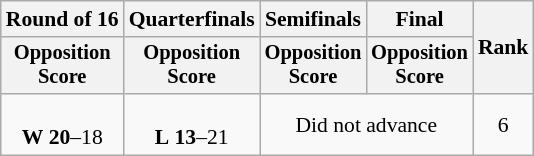<table class=wikitable style="font-size:90%">
<tr>
<th>Round of 16</th>
<th>Quarterfinals</th>
<th>Semifinals</th>
<th>Final</th>
<th rowspan=2>Rank</th>
</tr>
<tr style="font-size:95%">
<th>Opposition<br>Score</th>
<th>Opposition<br>Score</th>
<th>Opposition<br>Score</th>
<th>Opposition<br>Score</th>
</tr>
<tr align=center>
<td><br><strong>W</strong>  <strong>20</strong>–18</td>
<td><br><strong>L</strong>  <strong>13</strong>–21</td>
<td colspan=2>Did not advance</td>
<td>6</td>
</tr>
</table>
